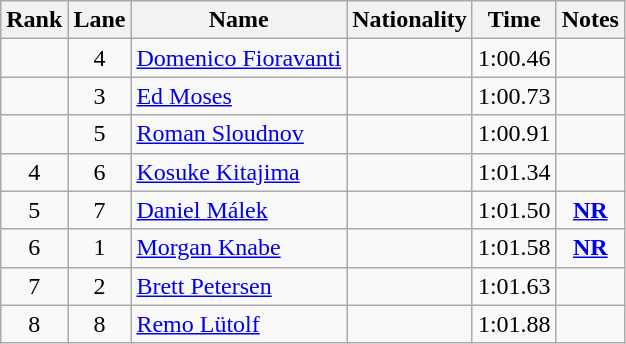<table class="wikitable sortable" style="text-align:center">
<tr>
<th>Rank</th>
<th>Lane</th>
<th>Name</th>
<th>Nationality</th>
<th>Time</th>
<th>Notes</th>
</tr>
<tr>
<td></td>
<td>4</td>
<td align=left><a href='#'>Domenico Fioravanti</a></td>
<td align=left></td>
<td>1:00.46</td>
<td></td>
</tr>
<tr>
<td></td>
<td>3</td>
<td align=left><a href='#'>Ed Moses</a></td>
<td align=left></td>
<td>1:00.73</td>
<td></td>
</tr>
<tr>
<td></td>
<td>5</td>
<td align=left><a href='#'>Roman Sloudnov</a></td>
<td align=left></td>
<td>1:00.91</td>
<td></td>
</tr>
<tr>
<td>4</td>
<td>6</td>
<td align=left><a href='#'>Kosuke Kitajima</a></td>
<td align=left></td>
<td>1:01.34</td>
<td></td>
</tr>
<tr>
<td>5</td>
<td>7</td>
<td align=left><a href='#'>Daniel Málek</a></td>
<td align=left></td>
<td>1:01.50</td>
<td><strong><a href='#'>NR</a></strong></td>
</tr>
<tr>
<td>6</td>
<td>1</td>
<td align=left><a href='#'>Morgan Knabe</a></td>
<td align=left></td>
<td>1:01.58</td>
<td><strong><a href='#'>NR</a></strong></td>
</tr>
<tr>
<td>7</td>
<td>2</td>
<td align=left><a href='#'>Brett Petersen</a></td>
<td align=left></td>
<td>1:01.63</td>
<td></td>
</tr>
<tr>
<td>8</td>
<td>8</td>
<td align=left><a href='#'>Remo Lütolf</a></td>
<td align=left></td>
<td>1:01.88</td>
<td></td>
</tr>
</table>
